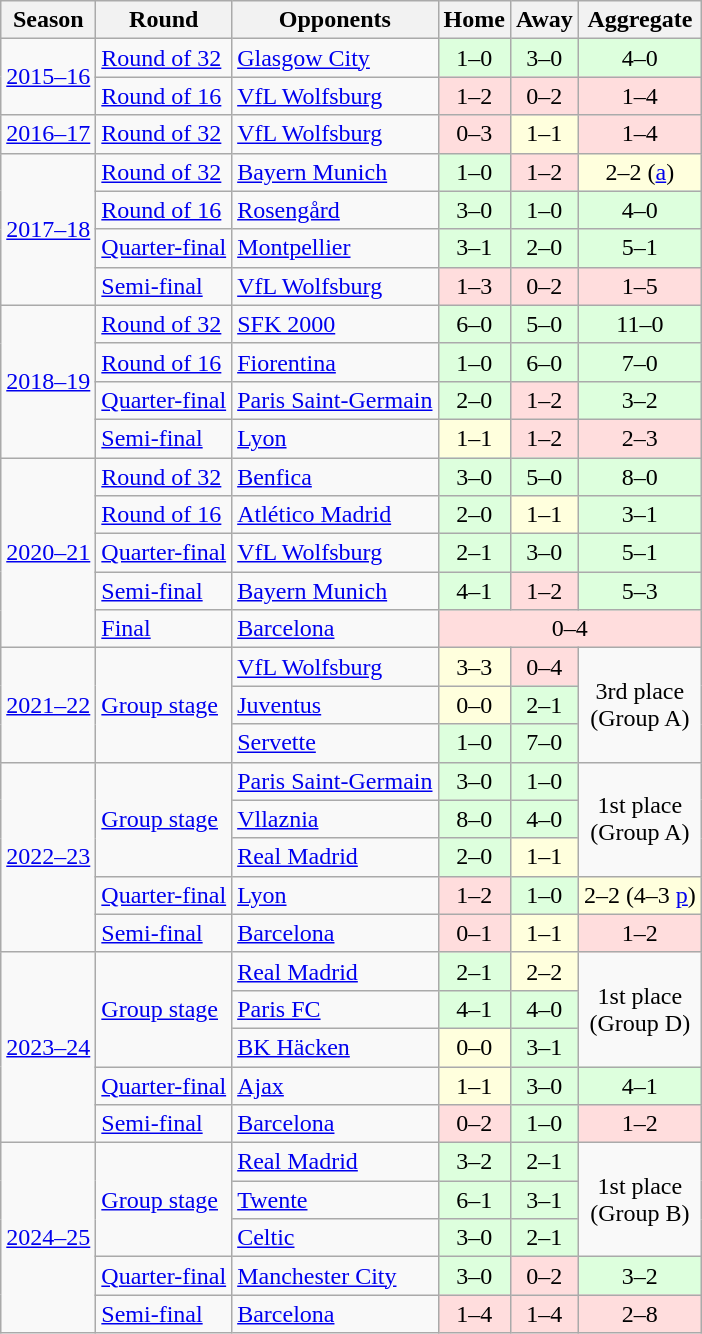<table class="wikitable">
<tr>
<th>Season</th>
<th>Round</th>
<th>Opponents</th>
<th>Home</th>
<th>Away</th>
<th>Aggregate</th>
</tr>
<tr>
<td rowspan="2"><a href='#'>2015–16</a></td>
<td><a href='#'>Round of 32</a></td>
<td> <a href='#'>Glasgow City</a></td>
<td bgcolor="#DDFFDD" style="text-align:center;">1–0</td>
<td bgcolor="#DDFFDD" style="text-align:center;">3–0</td>
<td bgcolor="#DDFFDD" style="text-align:center;">4–0</td>
</tr>
<tr>
<td><a href='#'>Round of 16</a></td>
<td> <a href='#'>VfL Wolfsburg</a></td>
<td bgcolor="#FFDDDD" style="text-align:center;">1–2</td>
<td bgcolor="#FFDDDD" style="text-align:center;">0–2</td>
<td bgcolor="#FFDDDD" style="text-align:center;">1–4</td>
</tr>
<tr>
<td><a href='#'>2016–17</a></td>
<td><a href='#'>Round of 32</a></td>
<td> <a href='#'>VfL Wolfsburg</a></td>
<td bgcolor="#FFDDDD" style="text-align:center;">0–3</td>
<td bgcolor="#FFFFDD" style="text-align:center;">1–1</td>
<td bgcolor="#FFDDDD" style="text-align:center;">1–4</td>
</tr>
<tr>
<td rowspan="4"><a href='#'>2017–18</a></td>
<td><a href='#'>Round of 32</a></td>
<td> <a href='#'>Bayern Munich</a></td>
<td bgcolor="#DDFFDD" style="text-align:center;">1–0</td>
<td bgcolor="#FFDDDD" style="text-align:center;">1–2</td>
<td bgcolor="#FFFFDD" style="text-align:center;">2–2 (<a href='#'>a</a>)</td>
</tr>
<tr>
<td><a href='#'>Round of 16</a></td>
<td> <a href='#'>Rosengård</a></td>
<td bgcolor="#DDFFDD" style="text-align:center;">3–0</td>
<td bgcolor="#DDFFDD" style="text-align:center;">1–0</td>
<td bgcolor="#DDFFDD" style="text-align:center;">4–0</td>
</tr>
<tr>
<td><a href='#'>Quarter-final</a></td>
<td> <a href='#'>Montpellier</a></td>
<td bgcolor="#DDFFDD" style="text-align:center;">3–1</td>
<td bgcolor="#DDFFDD" style="text-align:center;">2–0</td>
<td bgcolor="#DDFFDD" style="text-align:center;">5–1</td>
</tr>
<tr>
<td><a href='#'>Semi-final</a></td>
<td> <a href='#'>VfL Wolfsburg</a></td>
<td bgcolor="#FFDDDD" style="text-align:center;">1–3</td>
<td bgcolor="#FFDDDD" style="text-align:center;">0–2</td>
<td bgcolor="#FFDDDD" style="text-align:center;">1–5</td>
</tr>
<tr>
<td rowspan="4"><a href='#'>2018–19</a></td>
<td><a href='#'>Round of 32</a></td>
<td> <a href='#'>SFK 2000</a></td>
<td bgcolor="#DDFFDD" style="text-align:center;">6–0</td>
<td bgcolor="#DDFFDD" style="text-align:center;">5–0</td>
<td bgcolor="#DDFFDD" style="text-align:center;">11–0</td>
</tr>
<tr>
<td><a href='#'>Round of 16</a></td>
<td> <a href='#'>Fiorentina</a></td>
<td bgcolor="#DDFFDD" style="text-align:center;">1–0</td>
<td bgcolor="#DDFFDD" style="text-align:center;">6–0</td>
<td bgcolor="#DDFFDD" style="text-align:center;">7–0</td>
</tr>
<tr>
<td><a href='#'>Quarter-final</a></td>
<td> <a href='#'>Paris Saint-Germain</a></td>
<td bgcolor="#DDFFDD" style="text-align:center;">2–0</td>
<td bgcolor="#FFDDDD" style="text-align:center;">1–2</td>
<td bgcolor="#DDFFDD" style="text-align:center;">3–2</td>
</tr>
<tr>
<td><a href='#'>Semi-final</a></td>
<td> <a href='#'>Lyon</a></td>
<td bgcolor="#FFFFDD" style="text-align:center;">1–1</td>
<td bgcolor="#FFDDDD" style="text-align:center;">1–2</td>
<td bgcolor="#FFDDDD" style="text-align:center;">2–3</td>
</tr>
<tr>
<td rowspan="5”"><a href='#'>2020–21</a></td>
<td><a href='#'>Round of 32</a></td>
<td> <a href='#'>Benfica</a></td>
<td bgcolor="#DDFFDD" style="text-align:center;">3–0</td>
<td bgcolor="#DDFFDD" style="text-align:center;">5–0</td>
<td bgcolor="#DDFFDD" style="text-align:center;">8–0</td>
</tr>
<tr>
<td><a href='#'>Round of 16</a></td>
<td> <a href='#'>Atlético Madrid</a></td>
<td bgcolor="#DDFFDD" style="text-align:center;">2–0</td>
<td bgcolor="#FFFFDD" style="text-align:center;">1–1</td>
<td bgcolor="#DDFFDD" style="text-align:center;">3–1</td>
</tr>
<tr>
<td><a href='#'>Quarter-final</a></td>
<td> <a href='#'>VfL Wolfsburg</a></td>
<td bgcolor="#DDFFDD" style="text-align:center;">2–1</td>
<td bgcolor="#DDFFDD" style="text-align:center;">3–0</td>
<td bgcolor="#DDFFDD" style="text-align:center;">5–1</td>
</tr>
<tr>
<td><a href='#'>Semi-final</a></td>
<td> <a href='#'>Bayern Munich</a></td>
<td bgcolor="#DDFFDD" style="text-align:center;">4–1</td>
<td bgcolor="#FFDDDD" style="text-align:center;">1–2</td>
<td bgcolor="#DDFFDD" style="text-align:center;">5–3</td>
</tr>
<tr>
<td><a href='#'>Final</a></td>
<td> <a href='#'>Barcelona</a></td>
<td colspan="3" bgcolor="#FFDDDD" style="text-align:center;">0–4</td>
</tr>
<tr>
<td rowspan="3"><a href='#'>2021–22</a></td>
<td rowspan="3"><a href='#'>Group stage</a></td>
<td> <a href='#'>VfL Wolfsburg</a></td>
<td bgcolor="#FFFFDD" style="text-align:center;">3–3</td>
<td bgcolor="#FFDDDD" style="text-align:center;">0–4</td>
<td rowspan="3" style="text-align:center;">3rd place<br>(Group A)</td>
</tr>
<tr>
<td> <a href='#'>Juventus</a></td>
<td bgcolor="#FFFFDD" style="text-align:center;">0–0</td>
<td bgcolor="#DDFFDD" style="text-align:center;">2–1</td>
</tr>
<tr>
<td> <a href='#'>Servette</a></td>
<td bgcolor="#DDFFDD" style="text-align:center;">1–0</td>
<td bgcolor="#DDFFDD" style="text-align:center;">7–0</td>
</tr>
<tr>
<td rowspan="5"><a href='#'>2022–23</a></td>
<td rowspan="3"><a href='#'>Group stage</a></td>
<td> <a href='#'>Paris Saint-Germain</a></td>
<td bgcolor="#DDFFDD" style="text-align:center;">3–0</td>
<td bgcolor="#DDFFDD" style="text-align:center;">1–0</td>
<td rowspan="3" style="text-align:center;">1st place<br>(Group A)</td>
</tr>
<tr>
<td> <a href='#'>Vllaznia</a></td>
<td bgcolor="#DDFFDD" style="text-align:center;">8–0</td>
<td bgcolor="#DDFFDD" style="text-align:center;">4–0</td>
</tr>
<tr>
<td> <a href='#'>Real Madrid</a></td>
<td bgcolor="#DDFFDD" style="text-align:center;">2–0</td>
<td bgcolor="#FFFFDD" style="text-align:center;">1–1</td>
</tr>
<tr>
<td><a href='#'>Quarter-final</a></td>
<td> <a href='#'>Lyon</a></td>
<td bgcolor="#FFDDDD" style="text-align:center;">1–2</td>
<td bgcolor="#DDFFDD" style="text-align:center;">1–0</td>
<td bgcolor="#FFFFDD" style="text-align:center;">2–2 (4–3 <a href='#'>p</a>)</td>
</tr>
<tr>
<td><a href='#'>Semi-final</a></td>
<td> <a href='#'>Barcelona</a></td>
<td bgcolor="#FFDDDD" style="text-align:center;">0–1</td>
<td bgcolor="#FFFFDD" style="text-align:center;">1–1</td>
<td bgcolor="#FFDDDD" style="text-align:center;">1–2</td>
</tr>
<tr>
<td rowspan="5"><a href='#'>2023–24</a></td>
<td rowspan="3"><a href='#'>Group stage</a></td>
<td> <a href='#'>Real Madrid</a></td>
<td bgcolor="#DDFFDD" style="text-align:center;">2–1</td>
<td bgcolor="#FFFFDD" style="text-align:center;">2–2</td>
<td rowspan="3" style="text-align:center;">1st place<br>(Group D)</td>
</tr>
<tr>
<td> <a href='#'>Paris FC</a></td>
<td bgcolor="#DDFFDD" style="text-align:center;">4–1</td>
<td bgcolor="#DDFFDD" style="text-align:center;">4–0</td>
</tr>
<tr>
<td> <a href='#'>BK Häcken</a></td>
<td bgcolor="#FFFFDD" style="text-align:center;">0–0</td>
<td bgcolor="#DDFFDD" style="text-align:center;">3–1</td>
</tr>
<tr>
<td><a href='#'>Quarter-final</a></td>
<td> <a href='#'>Ajax</a></td>
<td bgcolor="#FFFFDD" style="text-align:center;">1–1</td>
<td bgcolor="#DDFFDD" style="text-align:center;">3–0</td>
<td bgcolor="#DDFFDD" style="text-align:center;">4–1</td>
</tr>
<tr>
<td><a href='#'>Semi-final</a></td>
<td> <a href='#'>Barcelona</a></td>
<td bgcolor="#FFDDDD" style="text-align:center;">0–2</td>
<td bgcolor="#DDFFDD" style="text-align:center;">1–0</td>
<td bgcolor="#FFDDDD" style="text-align:center;">1–2</td>
</tr>
<tr>
<td rowspan="5"><a href='#'>2024–25</a></td>
<td rowspan="3"><a href='#'>Group stage</a></td>
<td> <a href='#'>Real Madrid</a></td>
<td bgcolor="#DDFFDD" style="text-align:center;">3–2</td>
<td bgcolor="#DDFFDD" style="text-align:center;">2–1</td>
<td rowspan="3" style="text-align:center;">1st place<br>(Group B)</td>
</tr>
<tr>
<td> <a href='#'>Twente</a></td>
<td bgcolor="#DDFFDD" style="text-align:center;">6–1</td>
<td bgcolor="#DDFFDD" style="text-align:center;">3–1</td>
</tr>
<tr>
<td> <a href='#'>Celtic</a></td>
<td bgcolor="#DDFFDD" style="text-align:center;">3–0</td>
<td bgcolor="#DDFFDD" style="text-align:center;">2–1</td>
</tr>
<tr>
<td><a href='#'>Quarter-final</a></td>
<td> <a href='#'>Manchester City</a></td>
<td bgcolor="#DDFFDD" style="text-align:center;">3–0</td>
<td bgcolor="#FFDDDD" style="text-align:center;">0–2</td>
<td bgcolor="#DDFFDD" style="text-align:center;">3–2</td>
</tr>
<tr>
<td><a href='#'>Semi-final</a></td>
<td> <a href='#'>Barcelona</a></td>
<td bgcolor="#FFDDDD" style="text-align:center;">1–4</td>
<td bgcolor="#FFDDDD" style="text-align:center;">1–4</td>
<td bgcolor="#FFDDDD" style="text-align:center;">2–8</td>
</tr>
</table>
